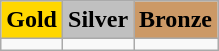<table class=wikitable>
<tr>
<td align=center bgcolor=gold> <strong>Gold</strong></td>
<td align=center bgcolor=silver> <strong>Silver</strong></td>
<td align=center bgcolor=cc9966> <strong>Bronze</strong></td>
</tr>
<tr>
<td></td>
<td></td>
<td></td>
</tr>
</table>
